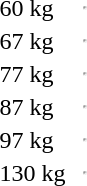<table>
<tr>
<td>60 kg</td>
<td></td>
<td></td>
<td><hr></td>
</tr>
<tr>
<td>67 kg</td>
<td></td>
<td></td>
<td><hr></td>
</tr>
<tr>
<td>77 kg</td>
<td></td>
<td></td>
<td><hr></td>
</tr>
<tr>
<td>87 kg</td>
<td></td>
<td></td>
<td><hr></td>
</tr>
<tr>
<td>97 kg</td>
<td></td>
<td></td>
<td><hr></td>
</tr>
<tr>
<td>130 kg</td>
<td></td>
<td></td>
<td><hr></td>
</tr>
</table>
